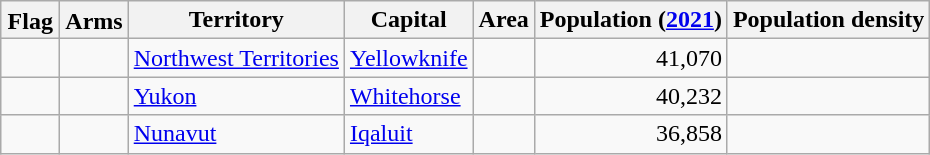<table class="sortable wikitable">
<tr>
<th class="unsortable" style="line-height:95%; width:2em">Flag</th>
<th class="unsortable" style="line-height:95%; width:2em">Arms</th>
<th>Territory</th>
<th>Capital</th>
<th>Area</th>
<th>Population (<a href='#'>2021</a>)</th>
<th>Population density</th>
</tr>
<tr>
<td style="text-align:center;"></td>
<td style="text-align:center;"></td>
<td><a href='#'>Northwest Territories</a></td>
<td><a href='#'>Yellowknife</a></td>
<td style="text-align:right;"></td>
<td style="text-align:right;">41,070</td>
<td style="text-align:right;"></td>
</tr>
<tr>
<td style="text-align:center;"></td>
<td style="text-align:center;"></td>
<td><a href='#'>Yukon</a></td>
<td><a href='#'>Whitehorse</a></td>
<td style="text-align:right;"></td>
<td style="text-align:right;">40,232</td>
<td style="text-align:right;"></td>
</tr>
<tr>
<td style="text-align:center;"></td>
<td style="text-align:center;"></td>
<td><a href='#'>Nunavut</a></td>
<td><a href='#'>Iqaluit</a></td>
<td style="text-align:right;"></td>
<td style="text-align:right;">36,858</td>
<td style="text-align:right;"></td>
</tr>
</table>
